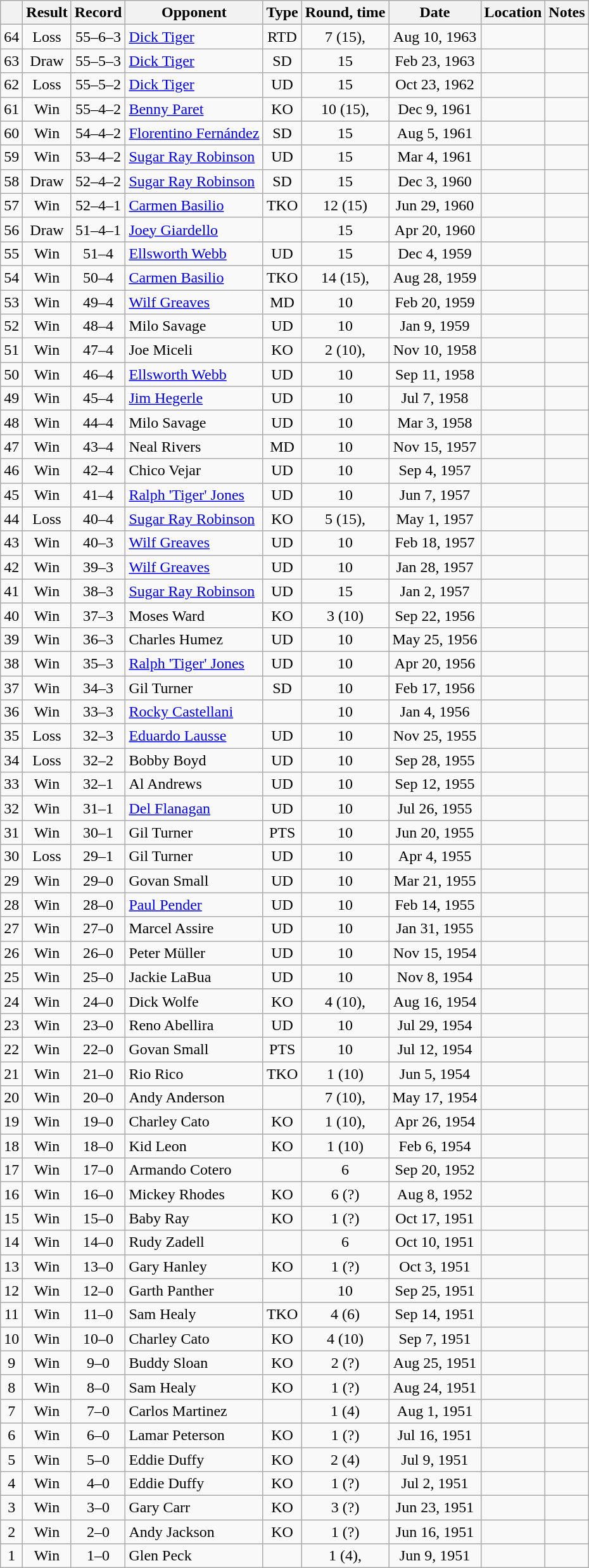<table class="wikitable" style="text-align:center">
<tr>
<th></th>
<th>Result</th>
<th>Record</th>
<th>Opponent</th>
<th>Type</th>
<th>Round, time</th>
<th>Date</th>
<th>Location</th>
<th>Notes</th>
</tr>
<tr>
<td>64</td>
<td>Loss</td>
<td>55–6–3</td>
<td align=left><a href='#'>Dick Tiger</a></td>
<td>RTD</td>
<td>7 (15), </td>
<td>Aug 10, 1963</td>
<td style="text-align:left;"></td>
<td style="text-align:left;"></td>
</tr>
<tr>
<td>63</td>
<td>Draw</td>
<td>55–5–3</td>
<td align=left><a href='#'>Dick Tiger</a></td>
<td>SD</td>
<td>15</td>
<td>Feb 23, 1963</td>
<td style="text-align:left;"></td>
<td style="text-align:left;"></td>
</tr>
<tr>
<td>62</td>
<td>Loss</td>
<td>55–5–2</td>
<td align=left><a href='#'>Dick Tiger</a></td>
<td>UD</td>
<td>15</td>
<td>Oct 23, 1962</td>
<td style="text-align:left;"></td>
<td style="text-align:left;"></td>
</tr>
<tr>
<td>61</td>
<td>Win</td>
<td>55–4–2</td>
<td align=left><a href='#'>Benny Paret</a></td>
<td>KO</td>
<td>10 (15), </td>
<td>Dec 9, 1961</td>
<td style="text-align:left;"></td>
<td style="text-align:left;"></td>
</tr>
<tr>
<td>60</td>
<td>Win</td>
<td>54–4–2</td>
<td align=left><a href='#'>Florentino Fernández</a></td>
<td>SD</td>
<td>15</td>
<td>Aug 5, 1961</td>
<td style="text-align:left;"></td>
<td style="text-align:left;"></td>
</tr>
<tr>
<td>59</td>
<td>Win</td>
<td>53–4–2</td>
<td align=left><a href='#'>Sugar Ray Robinson</a></td>
<td>UD</td>
<td>15</td>
<td>Mar 4, 1961</td>
<td style="text-align:left;"></td>
<td style="text-align:left;"></td>
</tr>
<tr>
<td>58</td>
<td>Draw</td>
<td>52–4–2</td>
<td align=left><a href='#'>Sugar Ray Robinson</a></td>
<td>SD</td>
<td>15</td>
<td>Dec 3, 1960</td>
<td style="text-align:left;"></td>
<td style="text-align:left;"></td>
</tr>
<tr>
<td>57</td>
<td>Win</td>
<td>52–4–1</td>
<td align=left><a href='#'>Carmen Basilio</a></td>
<td>TKO</td>
<td>12 (15)</td>
<td>Jun 29, 1960</td>
<td style="text-align:left;"></td>
<td style="text-align:left;"></td>
</tr>
<tr>
<td>56</td>
<td>Draw</td>
<td>51–4–1</td>
<td align=left><a href='#'>Joey Giardello</a></td>
<td></td>
<td>15</td>
<td>Apr 20, 1960</td>
<td style="text-align:left;"></td>
<td style="text-align:left;"></td>
</tr>
<tr>
<td>55</td>
<td>Win</td>
<td>51–4</td>
<td align=left><a href='#'>Ellsworth Webb</a></td>
<td>UD</td>
<td>15</td>
<td>Dec 4, 1959</td>
<td style="text-align:left;"></td>
<td style="text-align:left;"></td>
</tr>
<tr>
<td>54</td>
<td>Win</td>
<td>50–4</td>
<td align=left><a href='#'>Carmen Basilio</a></td>
<td>TKO</td>
<td>14 (15), </td>
<td>Aug 28, 1959</td>
<td style="text-align:left;"></td>
<td style="text-align:left;"></td>
</tr>
<tr>
<td>53</td>
<td>Win</td>
<td>49–4</td>
<td align=left><a href='#'>Wilf Greaves</a></td>
<td>MD</td>
<td>10</td>
<td>Feb 20, 1959</td>
<td style="text-align:left;"></td>
<td></td>
</tr>
<tr>
<td>52</td>
<td>Win</td>
<td>48–4</td>
<td align=left>Milo Savage</td>
<td>UD</td>
<td>10</td>
<td>Jan 9, 1959</td>
<td style="text-align:left;"></td>
<td></td>
</tr>
<tr>
<td>51</td>
<td>Win</td>
<td>47–4</td>
<td align=left>Joe Miceli</td>
<td>KO</td>
<td>2 (10), </td>
<td>Nov 10, 1958</td>
<td style="text-align:left;"></td>
<td></td>
</tr>
<tr>
<td>50</td>
<td>Win</td>
<td>46–4</td>
<td align=left><a href='#'>Ellsworth Webb</a></td>
<td>UD</td>
<td>10</td>
<td>Sep 11, 1958</td>
<td style="text-align:left;"></td>
<td></td>
</tr>
<tr>
<td>49</td>
<td>Win</td>
<td>45–4</td>
<td align=left><a href='#'>Jim Hegerle</a></td>
<td>UD</td>
<td>10</td>
<td>Jul 7, 1958</td>
<td style="text-align:left;"></td>
<td></td>
</tr>
<tr>
<td>48</td>
<td>Win</td>
<td>44–4</td>
<td align=left>Milo Savage</td>
<td>UD</td>
<td>10</td>
<td>Mar 3, 1958</td>
<td style="text-align:left;"></td>
<td></td>
</tr>
<tr>
<td>47</td>
<td>Win</td>
<td>43–4</td>
<td align=left>Neal Rivers</td>
<td>MD</td>
<td>10</td>
<td>Nov 15, 1957</td>
<td style="text-align:left;"></td>
<td></td>
</tr>
<tr>
<td>46</td>
<td>Win</td>
<td>42–4</td>
<td align=left>Chico Vejar</td>
<td>UD</td>
<td>10</td>
<td>Sep 4, 1957</td>
<td style="text-align:left;"></td>
<td></td>
</tr>
<tr>
<td>45</td>
<td>Win</td>
<td>41–4</td>
<td align=left><a href='#'>Ralph 'Tiger' Jones</a></td>
<td>UD</td>
<td>10</td>
<td>Jun 7, 1957</td>
<td style="text-align:left;"></td>
<td></td>
</tr>
<tr>
<td>44</td>
<td>Loss</td>
<td>40–4</td>
<td align=left><a href='#'>Sugar Ray Robinson</a></td>
<td>KO</td>
<td>5 (15), </td>
<td>May 1, 1957</td>
<td style="text-align:left;"></td>
<td style="text-align:left;"></td>
</tr>
<tr>
<td>43</td>
<td>Win</td>
<td>40–3</td>
<td align=left><a href='#'>Wilf Greaves</a></td>
<td>UD</td>
<td>10</td>
<td>Feb 18, 1957</td>
<td style="text-align:left;"></td>
<td></td>
</tr>
<tr>
<td>42</td>
<td>Win</td>
<td>39–3</td>
<td align=left><a href='#'>Wilf Greaves</a></td>
<td>UD</td>
<td>10</td>
<td>Jan 28, 1957</td>
<td style="text-align:left;"></td>
<td></td>
</tr>
<tr>
<td>41</td>
<td>Win</td>
<td>38–3</td>
<td align=left><a href='#'>Sugar Ray Robinson</a></td>
<td>UD</td>
<td>15</td>
<td>Jan 2, 1957</td>
<td style="text-align:left;"></td>
<td style="text-align:left;"></td>
</tr>
<tr>
<td>40</td>
<td>Win</td>
<td>37–3</td>
<td align=left>Moses Ward</td>
<td>KO</td>
<td>3 (10)</td>
<td>Sep 22, 1956</td>
<td style="text-align:left;"></td>
<td></td>
</tr>
<tr>
<td>39</td>
<td>Win</td>
<td>36–3</td>
<td align=left>Charles Humez</td>
<td>UD</td>
<td>10</td>
<td>May 25, 1956</td>
<td style="text-align:left;"></td>
<td></td>
</tr>
<tr>
<td>38</td>
<td>Win</td>
<td>35–3</td>
<td align=left><a href='#'>Ralph 'Tiger' Jones</a></td>
<td>UD</td>
<td>10</td>
<td>Apr 20, 1956</td>
<td style="text-align:left;"></td>
<td></td>
</tr>
<tr>
<td>37</td>
<td>Win</td>
<td>34–3</td>
<td align=left>Gil Turner</td>
<td>SD</td>
<td>10</td>
<td>Feb 17, 1956</td>
<td style="text-align:left;"></td>
<td></td>
</tr>
<tr>
<td>36</td>
<td>Win</td>
<td>33–3</td>
<td align=left><a href='#'>Rocky Castellani</a></td>
<td></td>
<td>10</td>
<td>Jan 4, 1956</td>
<td style="text-align:left;"></td>
<td></td>
</tr>
<tr>
<td>35</td>
<td>Loss</td>
<td>32–3</td>
<td align=left><a href='#'>Eduardo Lausse</a></td>
<td>UD</td>
<td>10</td>
<td>Nov 25, 1955</td>
<td style="text-align:left;"></td>
<td></td>
</tr>
<tr>
<td>34</td>
<td>Loss</td>
<td>32–2</td>
<td align=left>Bobby Boyd</td>
<td>UD</td>
<td>10</td>
<td>Sep 28, 1955</td>
<td style="text-align:left;"></td>
<td></td>
</tr>
<tr>
<td>33</td>
<td>Win</td>
<td>32–1</td>
<td align=left>Al Andrews</td>
<td>UD</td>
<td>10</td>
<td>Sep 12, 1955</td>
<td style="text-align:left;"></td>
<td></td>
</tr>
<tr>
<td>32</td>
<td>Win</td>
<td>31–1</td>
<td align=left><a href='#'>Del Flanagan</a></td>
<td>UD</td>
<td>10</td>
<td>Jul 26, 1955</td>
<td style="text-align:left;"></td>
<td></td>
</tr>
<tr>
<td>31</td>
<td>Win</td>
<td>30–1</td>
<td align=left>Gil Turner</td>
<td>PTS</td>
<td>10</td>
<td>Jun 20, 1955</td>
<td style="text-align:left;"></td>
<td></td>
</tr>
<tr>
<td>30</td>
<td>Loss</td>
<td>29–1</td>
<td align=left>Gil Turner</td>
<td>UD</td>
<td>10</td>
<td>Apr 4, 1955</td>
<td style="text-align:left;"></td>
<td></td>
</tr>
<tr>
<td>29</td>
<td>Win</td>
<td>29–0</td>
<td align=left>Govan Small</td>
<td>UD</td>
<td>10</td>
<td>Mar 21, 1955</td>
<td style="text-align:left;"></td>
<td></td>
</tr>
<tr>
<td>28</td>
<td>Win</td>
<td>28–0</td>
<td align=left><a href='#'>Paul Pender</a></td>
<td>UD</td>
<td>10</td>
<td>Feb 14, 1955</td>
<td style="text-align:left;"></td>
<td></td>
</tr>
<tr>
<td>27</td>
<td>Win</td>
<td>27–0</td>
<td align=left>Marcel Assire</td>
<td>UD</td>
<td>10</td>
<td>Jan 31, 1955</td>
<td style="text-align:left;"></td>
<td></td>
</tr>
<tr>
<td>26</td>
<td>Win</td>
<td>26–0</td>
<td align=left>Peter Müller</td>
<td>UD</td>
<td>10</td>
<td>Nov 15, 1954</td>
<td style="text-align:left;"></td>
<td></td>
</tr>
<tr>
<td>25</td>
<td>Win</td>
<td>25–0</td>
<td align=left>Jackie LaBua</td>
<td>UD</td>
<td>10</td>
<td>Nov 8, 1954</td>
<td style="text-align:left;"></td>
<td></td>
</tr>
<tr>
<td>24</td>
<td>Win</td>
<td>24–0</td>
<td align=left>Dick Wolfe</td>
<td>KO</td>
<td>4 (10), </td>
<td>Aug 16, 1954</td>
<td style="text-align:left;"></td>
<td></td>
</tr>
<tr>
<td>23</td>
<td>Win</td>
<td>23–0</td>
<td align=left>Reno Abellira</td>
<td>UD</td>
<td>10</td>
<td>Jul 29, 1954</td>
<td style="text-align:left;"></td>
<td></td>
</tr>
<tr>
<td>22</td>
<td>Win</td>
<td>22–0</td>
<td align=left>Govan Small</td>
<td>PTS</td>
<td>10</td>
<td>Jul 12, 1954</td>
<td style="text-align:left;"></td>
<td></td>
</tr>
<tr>
<td>21</td>
<td>Win</td>
<td>21–0</td>
<td align=left>Rio Rico</td>
<td>TKO</td>
<td>1 (10)</td>
<td>Jun 5, 1954</td>
<td style="text-align:left;"></td>
<td></td>
</tr>
<tr>
<td>20</td>
<td>Win</td>
<td>20–0</td>
<td align=left>Andy Anderson</td>
<td></td>
<td>7 (10), </td>
<td>May 17, 1954</td>
<td style="text-align:left;"></td>
<td></td>
</tr>
<tr>
<td>19</td>
<td>Win</td>
<td>19–0</td>
<td align=left>Charley Cato</td>
<td>KO</td>
<td>1 (10), </td>
<td>Apr 26, 1954</td>
<td style="text-align:left;"></td>
<td></td>
</tr>
<tr>
<td>18</td>
<td>Win</td>
<td>18–0</td>
<td align=left>Kid Leon</td>
<td>KO</td>
<td>1 (10)</td>
<td>Feb 6, 1954</td>
<td style="text-align:left;"></td>
<td></td>
</tr>
<tr>
<td>17</td>
<td>Win</td>
<td>17–0</td>
<td align=left>Armando Cotero</td>
<td></td>
<td>6</td>
<td>Sep 20, 1952</td>
<td style="text-align:left;"></td>
<td></td>
</tr>
<tr>
<td>16</td>
<td>Win</td>
<td>16–0</td>
<td align=left>Mickey Rhodes</td>
<td>KO</td>
<td>6 (?)</td>
<td>Aug 8, 1952</td>
<td style="text-align:left;"></td>
<td></td>
</tr>
<tr>
<td>15</td>
<td>Win</td>
<td>15–0</td>
<td align=left>Baby Ray</td>
<td>KO</td>
<td>1 (?)</td>
<td>Oct 17, 1951</td>
<td style="text-align:left;"></td>
<td></td>
</tr>
<tr>
<td>14</td>
<td>Win</td>
<td>14–0</td>
<td align=left>Rudy Zadell</td>
<td></td>
<td>6</td>
<td>Oct 10, 1951</td>
<td style="text-align:left;"></td>
<td></td>
</tr>
<tr>
<td>13</td>
<td>Win</td>
<td>13–0</td>
<td align=left>Gary Hanley</td>
<td>KO</td>
<td>1 (?)</td>
<td>Oct 3, 1951</td>
<td style="text-align:left;"></td>
<td></td>
</tr>
<tr>
<td>12</td>
<td>Win</td>
<td>12–0</td>
<td align=left>Garth Panther</td>
<td></td>
<td>10</td>
<td>Sep 25, 1951</td>
<td style="text-align:left;"></td>
<td></td>
</tr>
<tr>
<td>11</td>
<td>Win</td>
<td>11–0</td>
<td align=left>Sam Healy</td>
<td>TKO</td>
<td>4 (6)</td>
<td>Sep 14, 1951</td>
<td style="text-align:left;"></td>
<td></td>
</tr>
<tr>
<td>10</td>
<td>Win</td>
<td>10–0</td>
<td align=left>Charley Cato</td>
<td>KO</td>
<td>4 (10)</td>
<td>Sep 7, 1951</td>
<td style="text-align:left;"></td>
<td></td>
</tr>
<tr>
<td>9</td>
<td>Win</td>
<td>9–0</td>
<td align=left>Buddy Sloan</td>
<td>KO</td>
<td>2 (?)</td>
<td>Aug 25, 1951</td>
<td style="text-align:left;"></td>
<td></td>
</tr>
<tr>
<td>8</td>
<td>Win</td>
<td>8–0</td>
<td align=left>Sam Healy</td>
<td>KO</td>
<td>1 (?)</td>
<td>Aug 24, 1951</td>
<td style="text-align:left;"></td>
<td></td>
</tr>
<tr>
<td>7</td>
<td>Win</td>
<td>7–0</td>
<td align=left>Carlos Martinez</td>
<td></td>
<td>1 (4)</td>
<td>Aug 1, 1951</td>
<td style="text-align:left;"></td>
<td></td>
</tr>
<tr>
<td>6</td>
<td>Win</td>
<td>6–0</td>
<td align=left>Lamar Peterson</td>
<td>KO</td>
<td>1 (?)</td>
<td>Jul 16, 1951</td>
<td style="text-align:left;"></td>
<td></td>
</tr>
<tr>
<td>5</td>
<td>Win</td>
<td>5–0</td>
<td align=left>Eddie Duffy</td>
<td>KO</td>
<td>2 (4)</td>
<td>Jul 9, 1951</td>
<td style="text-align:left;"></td>
<td></td>
</tr>
<tr>
<td>4</td>
<td>Win</td>
<td>4–0</td>
<td align=left>Eddie Duffy</td>
<td>KO</td>
<td>1 (?)</td>
<td>Jul 2, 1951</td>
<td style="text-align:left;"></td>
<td></td>
</tr>
<tr>
<td>3</td>
<td>Win</td>
<td>3–0</td>
<td align=left>Gary Carr</td>
<td>KO</td>
<td>3 (?)</td>
<td>Jun 23, 1951</td>
<td style="text-align:left;"></td>
<td></td>
</tr>
<tr>
<td>2</td>
<td>Win</td>
<td>2–0</td>
<td align=left>Andy Jackson</td>
<td>KO</td>
<td>1 (?)</td>
<td>Jun 16, 1951</td>
<td style="text-align:left;"></td>
<td></td>
</tr>
<tr>
<td>1</td>
<td>Win</td>
<td>1–0</td>
<td align=left>Glen Peck</td>
<td></td>
<td>1 (4), </td>
<td>Jun 9, 1951</td>
<td style="text-align:left;"></td>
<td></td>
</tr>
</table>
